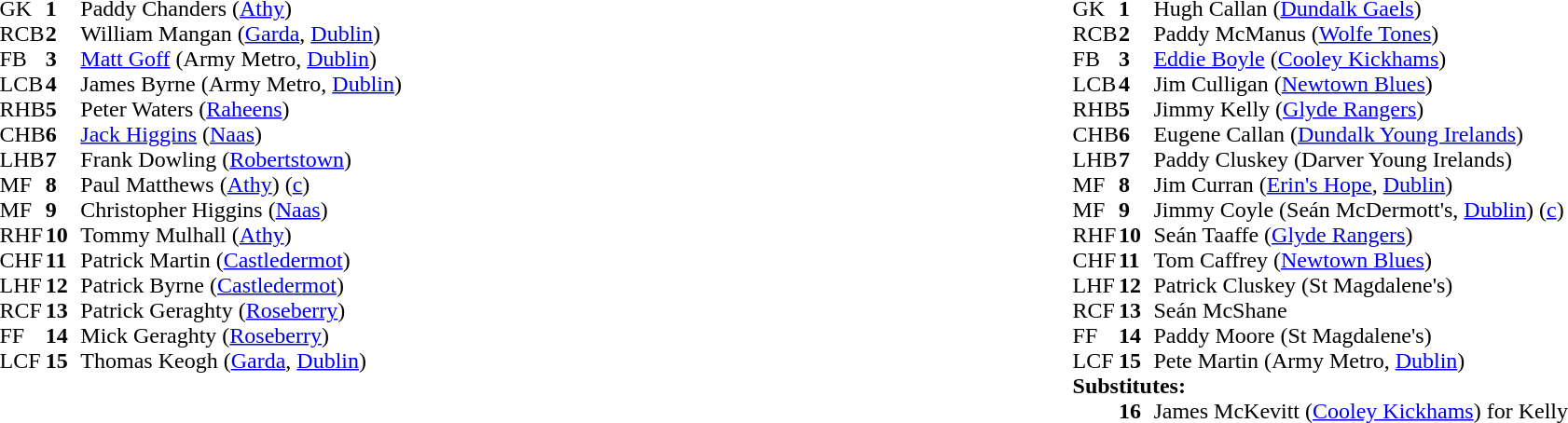<table style="width:100%;">
<tr>
<td style="vertical-align:top; width:50%"><br><table cellspacing="0" cellpadding="0">
<tr>
<th width="25"></th>
<th width="25"></th>
</tr>
<tr>
<td>GK</td>
<td><strong>1</strong></td>
<td>Paddy Chanders (<a href='#'>Athy</a>)</td>
</tr>
<tr>
<td>RCB</td>
<td><strong>2</strong></td>
<td>William Mangan (<a href='#'>Garda</a>, <a href='#'>Dublin</a>)</td>
</tr>
<tr>
<td>FB</td>
<td><strong>3</strong></td>
<td><a href='#'>Matt Goff</a> (Army Metro, <a href='#'>Dublin</a>)</td>
</tr>
<tr>
<td>LCB</td>
<td><strong>4</strong></td>
<td>James Byrne (Army Metro, <a href='#'>Dublin</a>)</td>
</tr>
<tr>
<td>RHB</td>
<td><strong>5</strong></td>
<td>Peter Waters (<a href='#'>Raheens</a>)</td>
</tr>
<tr>
<td>CHB</td>
<td><strong>6</strong></td>
<td><a href='#'>Jack Higgins</a> (<a href='#'>Naas</a>)</td>
</tr>
<tr>
<td>LHB</td>
<td><strong>7</strong></td>
<td>Frank Dowling (<a href='#'>Robertstown</a>)</td>
</tr>
<tr>
<td>MF</td>
<td><strong>8</strong></td>
<td>Paul Matthews (<a href='#'>Athy</a>) (<a href='#'>c</a>)</td>
</tr>
<tr>
<td>MF</td>
<td><strong>9</strong></td>
<td>Christopher Higgins (<a href='#'>Naas</a>)</td>
</tr>
<tr>
<td>RHF</td>
<td><strong>10</strong></td>
<td>Tommy Mulhall (<a href='#'>Athy</a>)</td>
</tr>
<tr>
<td>CHF</td>
<td><strong>11</strong></td>
<td>Patrick Martin (<a href='#'>Castledermot</a>)</td>
</tr>
<tr>
<td>LHF</td>
<td><strong>12</strong></td>
<td>Patrick Byrne (<a href='#'>Castledermot</a>)</td>
</tr>
<tr>
<td>RCF</td>
<td><strong>13</strong></td>
<td>Patrick Geraghty (<a href='#'>Roseberry</a>)</td>
</tr>
<tr>
<td>FF</td>
<td><strong>14</strong></td>
<td>Mick Geraghty (<a href='#'>Roseberry</a>)</td>
</tr>
<tr>
<td>LCF</td>
<td><strong>15</strong></td>
<td>Thomas Keogh (<a href='#'>Garda</a>, <a href='#'>Dublin</a>)</td>
</tr>
<tr>
</tr>
</table>
</td>
<td style="vertical-align:top; width:50%"><br><table cellspacing="0" cellpadding="0" style="margin:auto">
<tr>
<th width="25"></th>
<th width="25"></th>
</tr>
<tr>
<td>GK</td>
<td><strong>1</strong></td>
<td>Hugh Callan (<a href='#'>Dundalk Gaels</a>)</td>
</tr>
<tr>
<td>RCB</td>
<td><strong>2</strong></td>
<td>Paddy McManus (<a href='#'>Wolfe Tones</a>)</td>
</tr>
<tr>
<td>FB</td>
<td><strong>3</strong></td>
<td><a href='#'>Eddie Boyle</a> (<a href='#'>Cooley Kickhams</a>)</td>
</tr>
<tr>
<td>LCB</td>
<td><strong>4</strong></td>
<td>Jim Culligan (<a href='#'>Newtown Blues</a>)</td>
</tr>
<tr>
<td>RHB</td>
<td><strong>5</strong></td>
<td>Jimmy Kelly (<a href='#'>Glyde Rangers</a>)</td>
</tr>
<tr>
<td>CHB</td>
<td><strong>6</strong></td>
<td>Eugene Callan (<a href='#'>Dundalk Young Irelands</a>)</td>
</tr>
<tr>
<td>LHB</td>
<td><strong>7</strong></td>
<td>Paddy Cluskey (Darver Young Irelands)</td>
</tr>
<tr>
<td>MF</td>
<td><strong>8</strong></td>
<td>Jim Curran (<a href='#'>Erin's Hope</a>, <a href='#'>Dublin</a>)</td>
</tr>
<tr>
<td>MF</td>
<td><strong>9</strong></td>
<td>Jimmy Coyle (Seán McDermott's, <a href='#'>Dublin</a>) (<a href='#'>c</a>)</td>
</tr>
<tr>
<td>RHF</td>
<td><strong>10</strong></td>
<td>Seán Taaffe (<a href='#'>Glyde Rangers</a>)</td>
</tr>
<tr>
<td>CHF</td>
<td><strong>11</strong></td>
<td>Tom Caffrey (<a href='#'>Newtown Blues</a>)</td>
</tr>
<tr>
<td>LHF</td>
<td><strong>12</strong></td>
<td>Patrick Cluskey (St Magdalene's)</td>
</tr>
<tr>
<td>RCF</td>
<td><strong>13</strong></td>
<td>Seán McShane</td>
</tr>
<tr>
<td>FF</td>
<td><strong>14</strong></td>
<td>Paddy Moore (St Magdalene's)</td>
</tr>
<tr>
<td>LCF</td>
<td><strong>15</strong></td>
<td>Pete Martin (Army Metro, <a href='#'>Dublin</a>)</td>
</tr>
<tr>
<td colspan=3><strong>Substitutes:</strong></td>
</tr>
<tr>
<td></td>
<td><strong>16</strong></td>
<td>James McKevitt (<a href='#'>Cooley Kickhams</a>) for Kelly</td>
</tr>
<tr>
</tr>
</table>
</td>
</tr>
<tr>
</tr>
</table>
